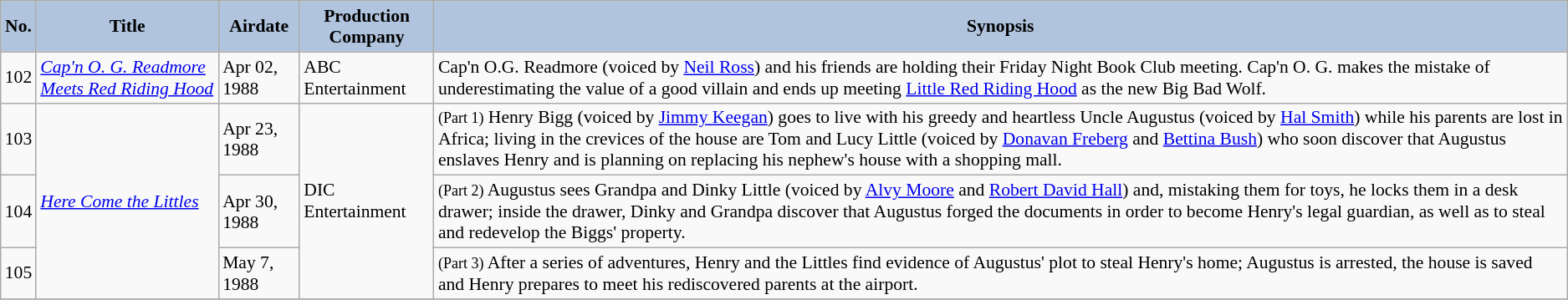<table class="wikitable" style="font-size:90%;">
<tr>
<th style="background:#B0C4DE;">No.</th>
<th style="background:#B0C4DE;">Title</th>
<th style="background:#B0C4DE;">Airdate</th>
<th style="background:#B0C4DE;">Production Company</th>
<th style="background:#B0C4DE;">Synopsis</th>
</tr>
<tr>
<td align="center">102</td>
<td><em><a href='#'>Cap'n O. G. Readmore Meets Red Riding Hood</a></em></td>
<td>Apr 02, 1988</td>
<td>ABC Entertainment</td>
<td>Cap'n O.G. Readmore (voiced by <a href='#'>Neil Ross</a>) and his friends are holding their Friday Night Book Club meeting. Cap'n O. G. makes the mistake of underestimating the value of a good villain and ends up meeting <a href='#'>Little Red Riding Hood</a> as the new Big Bad Wolf.</td>
</tr>
<tr>
<td align="center">103</td>
<td rowspan="3"><em><a href='#'>Here Come the Littles</a></em></td>
<td>Apr 23, 1988</td>
<td rowspan=3>DIC Entertainment</td>
<td><small>(Part 1)</small> Henry Bigg (voiced by <a href='#'>Jimmy Keegan</a>) goes to live with his greedy and heartless Uncle Augustus (voiced by <a href='#'>Hal Smith</a>) while his parents are lost in Africa; living in the crevices of the house are Tom and Lucy Little (voiced by <a href='#'>Donavan Freberg</a> and <a href='#'>Bettina Bush</a>) who soon discover that Augustus enslaves Henry and is planning on replacing his nephew's house with a shopping mall.</td>
</tr>
<tr>
<td align="center">104</td>
<td>Apr 30, 1988</td>
<td><small>(Part 2)</small> Augustus sees Grandpa and Dinky Little (voiced by <a href='#'>Alvy Moore</a> and <a href='#'>Robert David Hall</a>) and, mistaking them for toys, he locks them in a desk drawer; inside the drawer, Dinky and Grandpa discover that Augustus forged the documents in order to become Henry's legal guardian, as well as to steal and redevelop the Biggs' property.</td>
</tr>
<tr>
<td align="center">105</td>
<td>May 7, 1988</td>
<td><small>(Part 3)</small> After a series of adventures, Henry and the Littles find evidence of Augustus' plot to steal Henry's home; Augustus is arrested, the house is saved and Henry prepares to meet his rediscovered parents at the airport.</td>
</tr>
<tr>
</tr>
</table>
